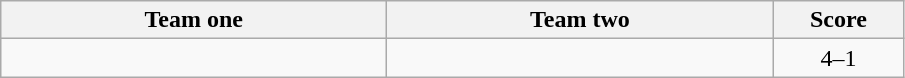<table class="wikitable" style="text-align: center">
<tr>
<th width=250>Team one</th>
<th width=250>Team two</th>
<th width=80>Score</th>
</tr>
<tr>
<td></td>
<td></td>
<td>4–1</td>
</tr>
</table>
